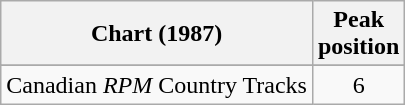<table class="wikitable sortable">
<tr>
<th align="left">Chart (1987)</th>
<th align="center">Peak<br>position</th>
</tr>
<tr>
</tr>
<tr>
<td align="left">Canadian <em>RPM</em> Country Tracks</td>
<td align="center">6</td>
</tr>
</table>
